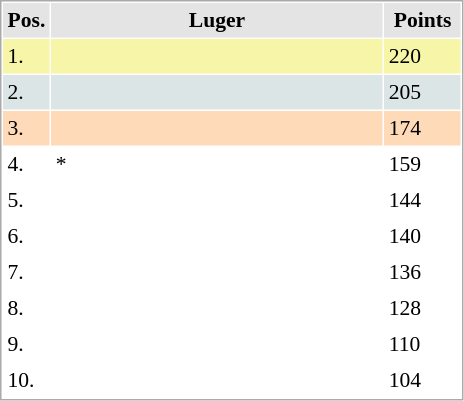<table cellspacing="1" cellpadding="3" style="border:1px solid #aaa; font-size:90%;">
<tr style="background:#e4e4e4;">
<th style="width:10px;">Pos.</th>
<th style="width:215px;">Luger</th>
<th style="width:45px;">Points</th>
</tr>
<tr style="background:#f7f6a8;">
<td>1.</td>
<td align="left"><strong></strong></td>
<td>220</td>
</tr>
<tr style="background:#dce5e5;">
<td>2.</td>
<td align="left"></td>
<td>205</td>
</tr>
<tr style="background:#ffdab9;">
<td>3.</td>
<td align="left"></td>
<td>174</td>
</tr>
<tr>
<td>4.</td>
<td align="left">*</td>
<td>159</td>
</tr>
<tr>
<td>5.</td>
<td align="left"></td>
<td>144</td>
</tr>
<tr>
<td>6.</td>
<td align="left"></td>
<td>140</td>
</tr>
<tr>
<td>7.</td>
<td align="left"></td>
<td>136</td>
</tr>
<tr>
<td>8.</td>
<td align="left"></td>
<td>128</td>
</tr>
<tr>
<td>9.</td>
<td align="left"></td>
<td>110</td>
</tr>
<tr>
<td>10.</td>
<td align="left"></td>
<td>104</td>
</tr>
</table>
